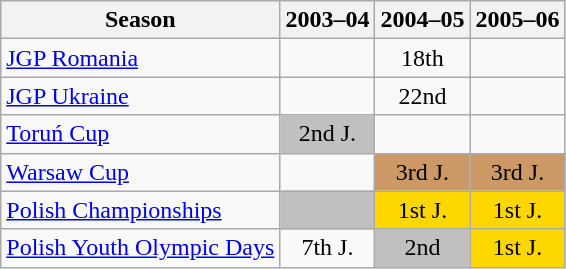<table class="wikitable" style="text-align:center">
<tr>
<th>Season</th>
<th>2003–04</th>
<th>2004–05</th>
<th>2005–06</th>
</tr>
<tr>
<td align=left><a href='#'>JGP Romania</a></td>
<td></td>
<td>18th</td>
<td></td>
</tr>
<tr>
<td align=left><a href='#'>JGP Ukraine</a></td>
<td></td>
<td>22nd</td>
<td></td>
</tr>
<tr>
<td align=left><a href='#'>Toruń Cup</a></td>
<td bgcolor="silver">2nd J.</td>
<td></td>
<td></td>
</tr>
<tr>
<td align=left><a href='#'>Warsaw Cup</a></td>
<td></td>
<td bgcolor=cc9966>3rd J.</td>
<td bgcolor=cc9966>3rd J.</td>
</tr>
<tr>
<td align=left><a href='#'>Polish Championships</a></td>
<td bgcolor="silver"></td>
<td bgcolor="gold">1st J.</td>
<td bgcolor=gold>1st J.</td>
</tr>
<tr>
<td align=left><a href='#'>Polish Youth Olympic Days</a></td>
<td>7th J.</td>
<td bgcolor=silver>2nd</td>
<td bgcolor=gold>1st J.</td>
</tr>
</table>
